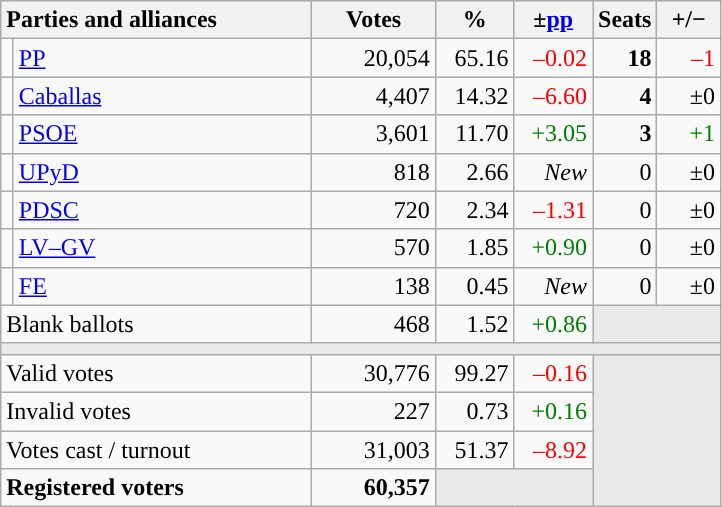<table class="wikitable" style="text-align:right;">
<tr>
<th style="text-align:left;" colspan="2" width="200">Parties and alliances</th>
<th width="75">Votes</th>
<th width="45">%</th>
<th width="45">±<a href='#'>pp</a></th>
<th width="35">Seats</th>
<th width="35">+/−</th>
</tr>
<tr>
<td width="1" style="color:inherit;background:"></td>
<td align="left"><a href='#'>PP</a></td>
<td>20,054</td>
<td>65.16</td>
<td style="color:red;">–0.02</td>
<td><strong>18</strong></td>
<td style="color:red;">–1</td>
</tr>
<tr>
<td style="color:inherit;background:"></td>
<td align="left"><a href='#'>Caballas</a></td>
<td>4,407</td>
<td>14.32</td>
<td style="color:red;">–6.60</td>
<td><strong>4</strong></td>
<td>±0</td>
</tr>
<tr>
<td style="color:inherit;background:"></td>
<td align="left"><a href='#'>PSOE</a></td>
<td>3,601</td>
<td>11.70</td>
<td style="color:green;">+3.05</td>
<td><strong>3</strong></td>
<td style="color:green;">+1</td>
</tr>
<tr>
<td style="color:inherit;background:"></td>
<td align="left"><a href='#'>UPyD</a></td>
<td>818</td>
<td>2.66</td>
<td><em>New</em></td>
<td>0</td>
<td>±0</td>
</tr>
<tr>
<td style="color:inherit;background:"></td>
<td align="left"><a href='#'>PDSC</a></td>
<td>720</td>
<td>2.34</td>
<td style="color:red;">–1.31</td>
<td>0</td>
<td>±0</td>
</tr>
<tr>
<td style="color:inherit;background:"></td>
<td align="left"><a href='#'>LV–GV</a></td>
<td>570</td>
<td>1.85</td>
<td style="color:green;">+0.90</td>
<td>0</td>
<td>±0</td>
</tr>
<tr>
<td style="color:inherit;background:"></td>
<td align="left"><a href='#'>FE</a></td>
<td>138</td>
<td>0.45</td>
<td><em>New</em></td>
<td>0</td>
<td>±0</td>
</tr>
<tr>
<td align="left" colspan="2">Blank ballots</td>
<td>468</td>
<td>1.52</td>
<td style="color:green;">+0.86</td>
<td bgcolor="#E9E9E9" colspan="2"></td>
</tr>
<tr>
<td colspan="7" bgcolor="#E9E9E9"></td>
</tr>
<tr>
<td align="left" colspan="2">Valid votes</td>
<td>30,776</td>
<td>99.27</td>
<td style="color:red;">–0.16</td>
<td bgcolor="#E9E9E9" colspan="2" rowspan="4"></td>
</tr>
<tr>
<td align="left" colspan="2">Invalid votes</td>
<td>227</td>
<td>0.73</td>
<td style="color:green;">+0.16</td>
</tr>
<tr>
<td align="left" colspan="2">Votes cast / turnout</td>
<td>31,003</td>
<td>51.37</td>
<td style="color:red;">–8.92</td>
</tr>
<tr style="font-weight:bold;">
<td align="left" colspan="2">Registered voters</td>
<td>60,357</td>
<td bgcolor="#E9E9E9" colspan="2"></td>
</tr>
</table>
